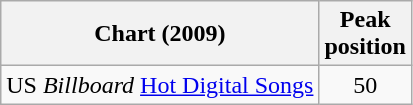<table class="wikitable">
<tr>
<th>Chart (2009)</th>
<th>Peak<br>position</th>
</tr>
<tr>
<td>US <em>Billboard</em> <a href='#'>Hot Digital Songs</a></td>
<td align="center">50</td>
</tr>
</table>
